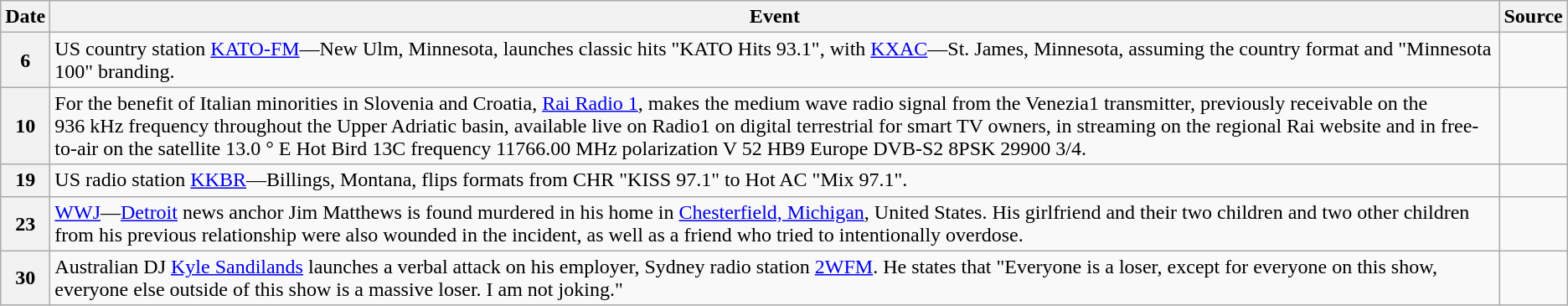<table class="wikitable">
<tr>
<th>Date</th>
<th>Event</th>
<th>Source</th>
</tr>
<tr>
<th>6</th>
<td>US country station <a href='#'>KATO-FM</a>—New Ulm, Minnesota, launches classic hits "KATO Hits 93.1", with <a href='#'>KXAC</a>—St. James, Minnesota, assuming the country format and "Minnesota 100" branding.</td>
<td></td>
</tr>
<tr>
<th>10</th>
<td>For the benefit of Italian minorities in Slovenia and Croatia, <a href='#'>Rai Radio 1</a>, makes the medium wave radio signal from the Venezia1 transmitter, previously receivable on the 936 kHz frequency throughout the Upper Adriatic basin, available live on Radio1 on digital terrestrial for smart TV owners, in streaming on the regional Rai website and in free-to-air on the satellite 13.0 ° E Hot Bird 13C frequency 11766.00 MHz polarization V 52 HB9 Europe  DVB-S2 8PSK 29900 3/4.</td>
<td></td>
</tr>
<tr>
<th>19</th>
<td>US radio station <a href='#'>KKBR</a>—Billings, Montana, flips formats from CHR "KISS 97.1" to Hot AC "Mix 97.1".</td>
<td></td>
</tr>
<tr>
<th>23</th>
<td><a href='#'>WWJ</a>—<a href='#'>Detroit</a> news anchor Jim Matthews is found murdered in his home in <a href='#'>Chesterfield, Michigan</a>, United States. His girlfriend and their two children and two other children from his previous relationship were also wounded in the incident, as well as a friend who tried to intentionally overdose.</td>
<td></td>
</tr>
<tr>
<th>30</th>
<td>Australian DJ <a href='#'>Kyle Sandilands</a> launches a verbal attack on his employer, Sydney radio station <a href='#'>2WFM</a>. He states that "Everyone is a loser, except for everyone on this show, everyone else outside of this show is a massive loser. I am not joking."</td>
<td></td>
</tr>
</table>
